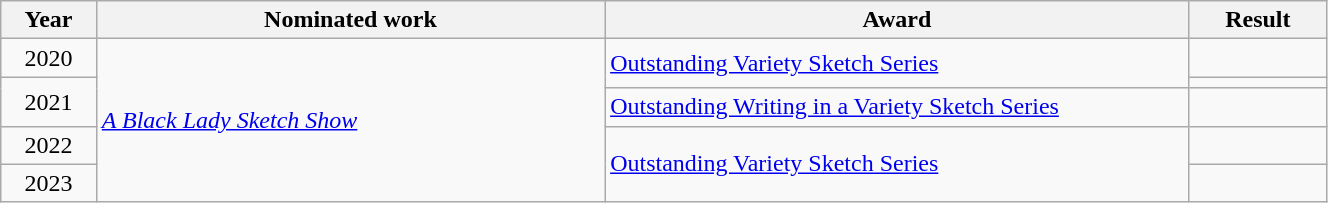<table class="wikitable" style="width:70%;">
<tr>
<th style="width:3%;">Year</th>
<th style="width:20%;">Nominated work</th>
<th style="width:23%;">Award</th>
<th style="width:5%;">Result</th>
</tr>
<tr>
<td align="center">2020</td>
<td rowspan=5><em><a href='#'>A Black Lady Sketch Show</a></em></td>
<td rowspan=2><a href='#'>Outstanding Variety Sketch Series</a></td>
<td></td>
</tr>
<tr>
<td align="center" rowspan=2>2021</td>
<td></td>
</tr>
<tr>
<td><a href='#'>Outstanding Writing in a Variety Sketch Series</a></td>
<td></td>
</tr>
<tr>
<td align="center">2022</td>
<td rowspan=2><a href='#'>Outstanding Variety Sketch Series</a></td>
<td></td>
</tr>
<tr>
<td align="center">2023</td>
<td></td>
</tr>
</table>
